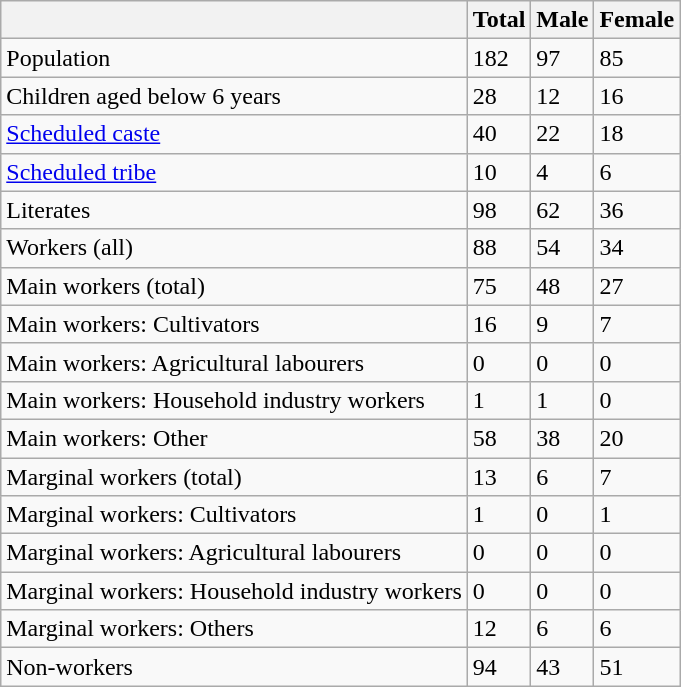<table class="wikitable sortable">
<tr>
<th></th>
<th>Total</th>
<th>Male</th>
<th>Female</th>
</tr>
<tr>
<td>Population</td>
<td>182</td>
<td>97</td>
<td>85</td>
</tr>
<tr>
<td>Children aged below 6 years</td>
<td>28</td>
<td>12</td>
<td>16</td>
</tr>
<tr>
<td><a href='#'>Scheduled caste</a></td>
<td>40</td>
<td>22</td>
<td>18</td>
</tr>
<tr>
<td><a href='#'>Scheduled tribe</a></td>
<td>10</td>
<td>4</td>
<td>6</td>
</tr>
<tr>
<td>Literates</td>
<td>98</td>
<td>62</td>
<td>36</td>
</tr>
<tr>
<td>Workers (all)</td>
<td>88</td>
<td>54</td>
<td>34</td>
</tr>
<tr>
<td>Main workers (total)</td>
<td>75</td>
<td>48</td>
<td>27</td>
</tr>
<tr>
<td>Main workers: Cultivators</td>
<td>16</td>
<td>9</td>
<td>7</td>
</tr>
<tr>
<td>Main workers: Agricultural labourers</td>
<td>0</td>
<td>0</td>
<td>0</td>
</tr>
<tr>
<td>Main workers: Household industry workers</td>
<td>1</td>
<td>1</td>
<td>0</td>
</tr>
<tr>
<td>Main workers: Other</td>
<td>58</td>
<td>38</td>
<td>20</td>
</tr>
<tr>
<td>Marginal workers (total)</td>
<td>13</td>
<td>6</td>
<td>7</td>
</tr>
<tr>
<td>Marginal workers: Cultivators</td>
<td>1</td>
<td>0</td>
<td>1</td>
</tr>
<tr>
<td>Marginal workers: Agricultural labourers</td>
<td>0</td>
<td>0</td>
<td>0</td>
</tr>
<tr>
<td>Marginal workers: Household industry workers</td>
<td>0</td>
<td>0</td>
<td>0</td>
</tr>
<tr>
<td>Marginal workers: Others</td>
<td>12</td>
<td>6</td>
<td>6</td>
</tr>
<tr>
<td>Non-workers</td>
<td>94</td>
<td>43</td>
<td>51</td>
</tr>
</table>
